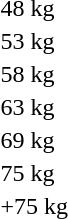<table>
<tr>
<td>48 kg<br></td>
<td></td>
<td></td>
<td></td>
</tr>
<tr>
<td>53 kg<br></td>
<td></td>
<td></td>
<td></td>
</tr>
<tr>
<td>58 kg<br></td>
<td></td>
<td></td>
<td></td>
</tr>
<tr>
<td>63 kg<br></td>
<td></td>
<td></td>
<td></td>
</tr>
<tr>
<td>69 kg<br></td>
<td></td>
<td></td>
<td></td>
</tr>
<tr>
<td>75 kg<br></td>
<td></td>
<td></td>
<td></td>
</tr>
<tr>
<td>+75 kg<br></td>
<td></td>
<td></td>
<td></td>
</tr>
</table>
